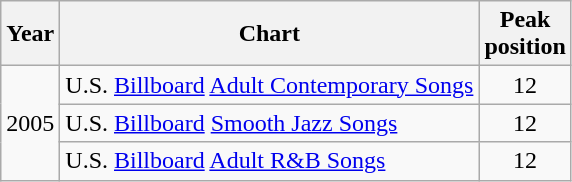<table class="wikitable sortable">
<tr>
<th>Year</th>
<th>Chart</th>
<th>Peak<br>position</th>
</tr>
<tr>
<td rowspan="3">2005</td>
<td>U.S. <a href='#'>Billboard</a> <a href='#'>Adult Contemporary Songs</a></td>
<td align="center">12</td>
</tr>
<tr>
<td>U.S. <a href='#'>Billboard</a> <a href='#'>Smooth Jazz Songs</a></td>
<td align="center">12</td>
</tr>
<tr>
<td>U.S. <a href='#'>Billboard</a> <a href='#'>Adult R&B Songs</a></td>
<td align="center">12</td>
</tr>
</table>
